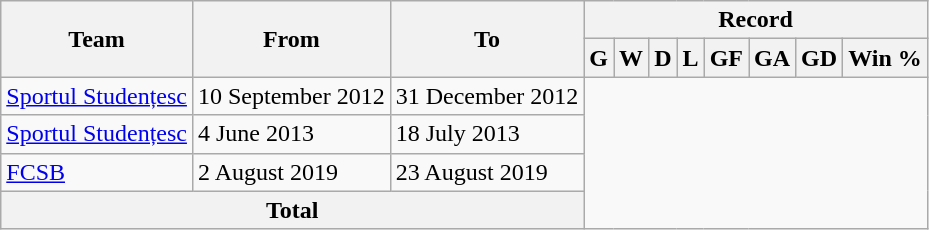<table class="wikitable" style="text-align: center">
<tr>
<th rowspan=2>Team</th>
<th rowspan=2>From</th>
<th rowspan=2>To</th>
<th colspan=8>Record</th>
</tr>
<tr>
<th>G</th>
<th>W</th>
<th>D</th>
<th>L</th>
<th>GF</th>
<th>GA</th>
<th>GD</th>
<th>Win %</th>
</tr>
<tr>
<td align=left> <a href='#'>Sportul Studențesc</a></td>
<td align=left>10 September 2012</td>
<td align=left>31 December 2012<br></td>
</tr>
<tr>
<td align=left> <a href='#'>Sportul Studențesc</a></td>
<td align=left>4 June 2013</td>
<td align=left>18 July 2013<br></td>
</tr>
<tr>
<td align=left> <a href='#'>FCSB</a></td>
<td align=left>2 August 2019</td>
<td align=left>23 August 2019<br></td>
</tr>
<tr>
<th colspan="3">Total<br></th>
</tr>
</table>
